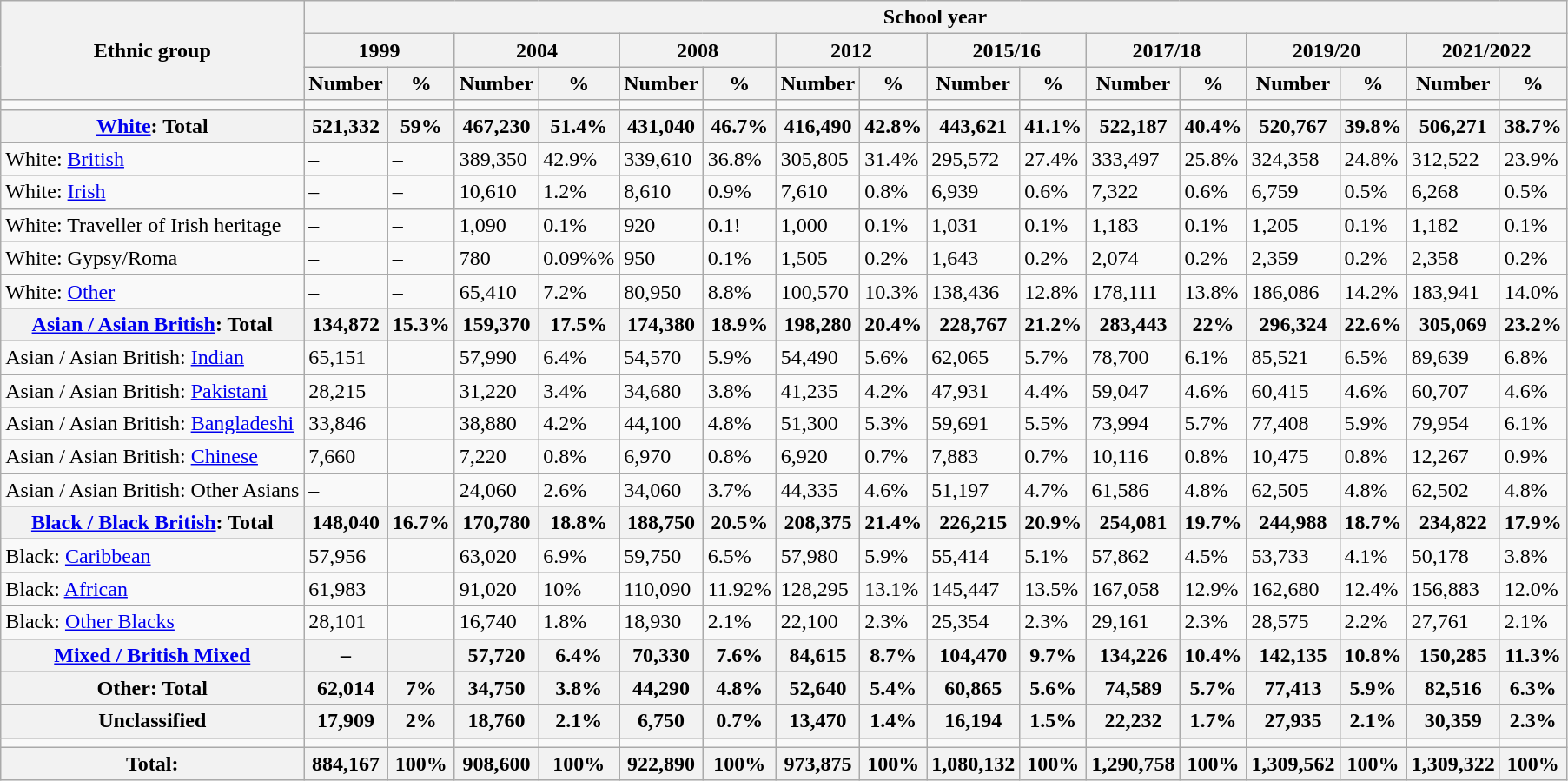<table class="wikitable mw-collapsible mw-collapsed">
<tr>
<th rowspan="3">Ethnic group</th>
<th colspan="16">School year</th>
</tr>
<tr>
<th colspan="2">1999</th>
<th colspan="2">2004</th>
<th colspan="2">2008</th>
<th colspan="2">2012</th>
<th colspan="2">2015/16</th>
<th colspan="2">2017/18</th>
<th colspan="2">2019/20</th>
<th colspan="2">2021/2022</th>
</tr>
<tr>
<th>Number</th>
<th>%</th>
<th>Number</th>
<th>%</th>
<th>Number</th>
<th>%</th>
<th>Number</th>
<th>%</th>
<th>Number</th>
<th>%</th>
<th>Number</th>
<th>%</th>
<th>Number</th>
<th>%</th>
<th>Number</th>
<th>%</th>
</tr>
<tr>
<td></td>
<td></td>
<td></td>
<td></td>
<td></td>
<td></td>
<td></td>
<td></td>
<td></td>
<td></td>
<td></td>
<td></td>
<td></td>
<td></td>
<td></td>
<td></td>
<td></td>
</tr>
<tr>
<th><a href='#'>White</a>: Total</th>
<th>521,332</th>
<th>59%</th>
<th>467,230</th>
<th>51.4%</th>
<th>431,040</th>
<th>46.7%</th>
<th>416,490</th>
<th>42.8%</th>
<th>443,621</th>
<th>41.1%</th>
<th>522,187</th>
<th>40.4%</th>
<th>520,767</th>
<th>39.8%</th>
<th>506,271</th>
<th>38.7%</th>
</tr>
<tr>
<td>White: <a href='#'>British</a></td>
<td>–</td>
<td>–</td>
<td>389,350</td>
<td>42.9%</td>
<td>339,610</td>
<td>36.8%</td>
<td>305,805</td>
<td>31.4%</td>
<td>295,572</td>
<td>27.4%</td>
<td>333,497</td>
<td>25.8%</td>
<td>324,358</td>
<td>24.8%</td>
<td>312,522</td>
<td>23.9%</td>
</tr>
<tr>
<td>White: <a href='#'>Irish</a></td>
<td>–</td>
<td>–</td>
<td>10,610</td>
<td>1.2%</td>
<td>8,610</td>
<td>0.9%</td>
<td>7,610</td>
<td>0.8%</td>
<td>6,939</td>
<td>0.6%</td>
<td>7,322</td>
<td>0.6%</td>
<td>6,759</td>
<td>0.5%</td>
<td>6,268</td>
<td>0.5%</td>
</tr>
<tr>
<td>White: Traveller of Irish heritage</td>
<td>–</td>
<td>–</td>
<td>1,090</td>
<td>0.1%</td>
<td>920</td>
<td>0.1!</td>
<td>1,000</td>
<td>0.1%</td>
<td>1,031</td>
<td>0.1%</td>
<td>1,183</td>
<td>0.1%</td>
<td>1,205</td>
<td>0.1%</td>
<td>1,182</td>
<td>0.1%</td>
</tr>
<tr>
<td>White: Gypsy/Roma</td>
<td>–</td>
<td>–</td>
<td>780</td>
<td>0.09%%</td>
<td>950</td>
<td>0.1%</td>
<td>1,505</td>
<td>0.2%</td>
<td>1,643</td>
<td>0.2%</td>
<td>2,074</td>
<td>0.2%</td>
<td>2,359</td>
<td>0.2%</td>
<td>2,358</td>
<td>0.2%</td>
</tr>
<tr>
<td>White: <a href='#'>Other</a></td>
<td>–</td>
<td>–</td>
<td>65,410</td>
<td>7.2%</td>
<td>80,950</td>
<td>8.8%</td>
<td>100,570</td>
<td>10.3%</td>
<td>138,436</td>
<td>12.8%</td>
<td>178,111</td>
<td>13.8%</td>
<td>186,086</td>
<td>14.2%</td>
<td>183,941</td>
<td>14.0%</td>
</tr>
<tr>
<th><a href='#'>Asian / Asian British</a>: Total</th>
<th>134,872</th>
<th>15.3%</th>
<th>159,370</th>
<th>17.5%</th>
<th>174,380</th>
<th>18.9%</th>
<th>198,280</th>
<th>20.4%</th>
<th>228,767</th>
<th>21.2%</th>
<th>283,443</th>
<th>22%</th>
<th>296,324</th>
<th>22.6%</th>
<th>305,069</th>
<th>23.2%</th>
</tr>
<tr>
<td>Asian / Asian British: <a href='#'>Indian</a></td>
<td>65,151</td>
<td></td>
<td>57,990</td>
<td>6.4%</td>
<td>54,570</td>
<td>5.9%</td>
<td>54,490</td>
<td>5.6%</td>
<td>62,065</td>
<td>5.7%</td>
<td>78,700</td>
<td>6.1%</td>
<td>85,521</td>
<td>6.5%</td>
<td>89,639</td>
<td>6.8%</td>
</tr>
<tr>
<td>Asian / Asian British: <a href='#'>Pakistani</a></td>
<td>28,215</td>
<td></td>
<td>31,220</td>
<td>3.4%</td>
<td>34,680</td>
<td>3.8%</td>
<td>41,235</td>
<td>4.2%</td>
<td>47,931</td>
<td>4.4%</td>
<td>59,047</td>
<td>4.6%</td>
<td>60,415</td>
<td>4.6%</td>
<td>60,707</td>
<td>4.6%</td>
</tr>
<tr>
<td>Asian / Asian British: <a href='#'>Bangladeshi</a></td>
<td>33,846</td>
<td></td>
<td>38,880</td>
<td>4.2%</td>
<td>44,100</td>
<td>4.8%</td>
<td>51,300</td>
<td>5.3%</td>
<td>59,691</td>
<td>5.5%</td>
<td>73,994</td>
<td>5.7%</td>
<td>77,408</td>
<td>5.9%</td>
<td>79,954</td>
<td>6.1%</td>
</tr>
<tr>
<td>Asian / Asian British: <a href='#'>Chinese</a></td>
<td>7,660</td>
<td></td>
<td>7,220</td>
<td>0.8%</td>
<td>6,970</td>
<td>0.8%</td>
<td>6,920</td>
<td>0.7%</td>
<td>7,883</td>
<td>0.7%</td>
<td>10,116</td>
<td>0.8%</td>
<td>10,475</td>
<td>0.8%</td>
<td>12,267</td>
<td>0.9%</td>
</tr>
<tr>
<td>Asian / Asian British: Other Asians</td>
<td>–</td>
<td></td>
<td>24,060</td>
<td>2.6%</td>
<td>34,060</td>
<td>3.7%</td>
<td>44,335</td>
<td>4.6%</td>
<td>51,197</td>
<td>4.7%</td>
<td>61,586</td>
<td>4.8%</td>
<td>62,505</td>
<td>4.8%</td>
<td>62,502</td>
<td>4.8%</td>
</tr>
<tr>
<th><a href='#'>Black / Black British</a>: Total</th>
<th>148,040</th>
<th>16.7%</th>
<th>170,780</th>
<th>18.8%</th>
<th>188,750</th>
<th>20.5%</th>
<th>208,375</th>
<th>21.4%</th>
<th>226,215</th>
<th>20.9%</th>
<th>254,081</th>
<th>19.7%</th>
<th>244,988</th>
<th>18.7%</th>
<th>234,822</th>
<th>17.9%</th>
</tr>
<tr>
<td>Black: <a href='#'>Caribbean</a></td>
<td>57,956</td>
<td></td>
<td>63,020</td>
<td>6.9%</td>
<td>59,750</td>
<td>6.5%</td>
<td>57,980</td>
<td>5.9%</td>
<td>55,414</td>
<td>5.1%</td>
<td>57,862</td>
<td>4.5%</td>
<td>53,733</td>
<td>4.1%</td>
<td>50,178</td>
<td>3.8%</td>
</tr>
<tr>
<td>Black: <a href='#'>African</a></td>
<td>61,983</td>
<td></td>
<td>91,020</td>
<td>10%</td>
<td>110,090</td>
<td>11.92%</td>
<td>128,295</td>
<td>13.1%</td>
<td>145,447</td>
<td>13.5%</td>
<td>167,058</td>
<td>12.9%</td>
<td>162,680</td>
<td>12.4%</td>
<td>156,883</td>
<td>12.0%</td>
</tr>
<tr>
<td>Black: <a href='#'>Other Blacks</a></td>
<td>28,101</td>
<td></td>
<td>16,740</td>
<td>1.8%</td>
<td>18,930</td>
<td>2.1%</td>
<td>22,100</td>
<td>2.3%</td>
<td>25,354</td>
<td>2.3%</td>
<td>29,161</td>
<td>2.3%</td>
<td>28,575</td>
<td>2.2%</td>
<td>27,761</td>
<td>2.1%</td>
</tr>
<tr>
<th><a href='#'>Mixed / British Mixed</a></th>
<th>–</th>
<th></th>
<th>57,720</th>
<th>6.4%</th>
<th>70,330</th>
<th>7.6%</th>
<th>84,615</th>
<th>8.7%</th>
<th>104,470</th>
<th>9.7%</th>
<th>134,226</th>
<th>10.4%</th>
<th>142,135</th>
<th>10.8%</th>
<th>150,285</th>
<th>11.3%</th>
</tr>
<tr>
<th>Other: Total</th>
<th>62,014</th>
<th>7%</th>
<th>34,750</th>
<th>3.8%</th>
<th>44,290</th>
<th>4.8%</th>
<th>52,640</th>
<th>5.4%</th>
<th>60,865</th>
<th>5.6%</th>
<th>74,589</th>
<th>5.7%</th>
<th>77,413</th>
<th>5.9%</th>
<th>82,516</th>
<th>6.3%</th>
</tr>
<tr>
<th>Unclassified</th>
<th>17,909</th>
<th>2%</th>
<th>18,760</th>
<th>2.1%</th>
<th>6,750</th>
<th>0.7%</th>
<th>13,470</th>
<th>1.4%</th>
<th>16,194</th>
<th>1.5%</th>
<th>22,232</th>
<th>1.7%</th>
<th>27,935</th>
<th>2.1%</th>
<th>30,359</th>
<th>2.3%</th>
</tr>
<tr>
<td></td>
<td></td>
<td></td>
<td></td>
<td></td>
<td></td>
<td></td>
<td></td>
<td></td>
<td></td>
<td></td>
<td></td>
<td></td>
<td></td>
<td></td>
<td></td>
<td></td>
</tr>
<tr>
<th>Total:</th>
<th>884,167</th>
<th>100%</th>
<th>908,600</th>
<th>100%</th>
<th>922,890</th>
<th>100%</th>
<th>973,875</th>
<th>100%</th>
<th>1,080,132</th>
<th>100%</th>
<th>1,290,758</th>
<th>100%</th>
<th>1,309,562</th>
<th>100%</th>
<th>1,309,322</th>
<th>100%</th>
</tr>
</table>
